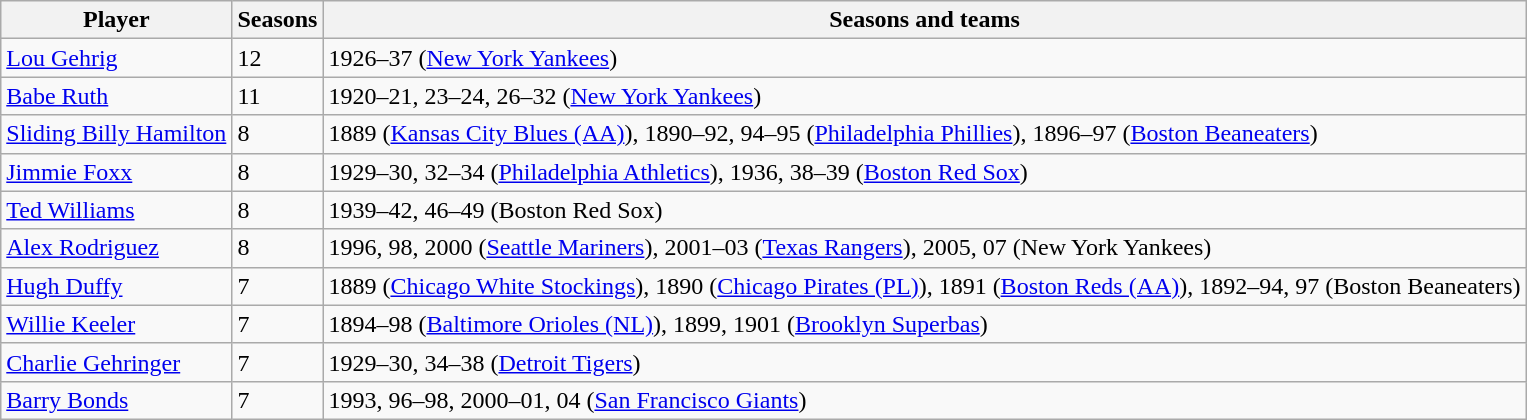<table class="wikitable">
<tr>
<th>Player</th>
<th>Seasons</th>
<th>Seasons and teams</th>
</tr>
<tr>
<td><a href='#'>Lou Gehrig</a></td>
<td>12</td>
<td>1926–37 (<a href='#'>New York Yankees</a>)</td>
</tr>
<tr>
<td><a href='#'>Babe Ruth</a></td>
<td>11</td>
<td>1920–21, 23–24, 26–32 (<a href='#'>New York Yankees</a>)</td>
</tr>
<tr>
<td><a href='#'>Sliding Billy Hamilton</a></td>
<td>8</td>
<td>1889 (<a href='#'>Kansas City Blues (AA)</a>), 1890–92, 94–95 (<a href='#'>Philadelphia Phillies</a>), 1896–97 (<a href='#'>Boston Beaneaters</a>)</td>
</tr>
<tr>
<td><a href='#'>Jimmie Foxx</a></td>
<td>8</td>
<td>1929–30, 32–34 (<a href='#'>Philadelphia Athletics</a>), 1936, 38–39 (<a href='#'>Boston Red Sox</a>)</td>
</tr>
<tr>
<td><a href='#'>Ted Williams</a></td>
<td>8</td>
<td>1939–42, 46–49 (Boston Red Sox)</td>
</tr>
<tr>
<td><a href='#'>Alex Rodriguez</a></td>
<td>8</td>
<td>1996, 98, 2000 (<a href='#'>Seattle Mariners</a>), 2001–03 (<a href='#'>Texas Rangers</a>), 2005, 07 (New York Yankees)</td>
</tr>
<tr>
<td><a href='#'>Hugh Duffy</a></td>
<td>7</td>
<td>1889 (<a href='#'>Chicago White Stockings</a>), 1890 (<a href='#'>Chicago Pirates (PL)</a>), 1891 (<a href='#'>Boston Reds (AA)</a>), 1892–94, 97 (Boston Beaneaters)</td>
</tr>
<tr>
<td><a href='#'>Willie Keeler</a></td>
<td>7</td>
<td>1894–98 (<a href='#'>Baltimore Orioles (NL)</a>), 1899, 1901 (<a href='#'>Brooklyn Superbas</a>)</td>
</tr>
<tr>
<td><a href='#'>Charlie Gehringer</a></td>
<td>7</td>
<td>1929–30, 34–38 (<a href='#'>Detroit Tigers</a>)</td>
</tr>
<tr>
<td><a href='#'>Barry Bonds</a></td>
<td>7</td>
<td>1993, 96–98, 2000–01, 04 (<a href='#'>San Francisco Giants</a>)</td>
</tr>
</table>
